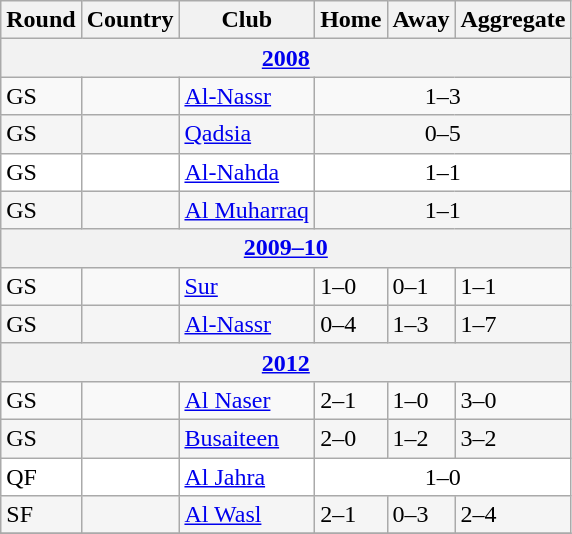<table class="wikitable collapsible">
<tr>
<th>Round</th>
<th>Country</th>
<th>Club</th>
<th>Home</th>
<th>Away</th>
<th>Aggregate</th>
</tr>
<tr style="background:#FFFFFF;">
<th colspan="6"><a href='#'>2008</a></th>
</tr>
<tr>
<td>GS</td>
<td></td>
<td><a href='#'>Al-Nassr</a></td>
<td colspan="3" align=center>1–3</td>
</tr>
<tr style="background:#F5F5F5;">
<td>GS</td>
<td></td>
<td><a href='#'>Qadsia</a></td>
<td colspan="3" align=center>0–5</td>
</tr>
<tr style="background:#FFFFFF;">
<td>GS</td>
<td></td>
<td><a href='#'>Al-Nahda</a></td>
<td colspan="3" align=center>1–1</td>
</tr>
<tr style="background:#F5F5F5;">
<td>GS</td>
<td></td>
<td><a href='#'>Al Muharraq</a></td>
<td colspan="3" align=center>1–1</td>
</tr>
<tr style="background:#FFFFFF;">
<th colspan="6"><a href='#'>2009–10</a></th>
</tr>
<tr>
<td>GS</td>
<td></td>
<td><a href='#'>Sur</a></td>
<td>1–0</td>
<td>0–1</td>
<td>1–1</td>
</tr>
<tr style="background:#F5F5F5;">
<td>GS</td>
<td></td>
<td><a href='#'>Al-Nassr</a></td>
<td>0–4</td>
<td>1–3</td>
<td>1–7</td>
</tr>
<tr style="background:#FFFFFF;">
<th colspan="6"><a href='#'>2012</a></th>
</tr>
<tr>
<td>GS</td>
<td></td>
<td><a href='#'>Al Naser</a></td>
<td>2–1</td>
<td>1–0</td>
<td>3–0</td>
</tr>
<tr style="background:#F5F5F5;">
<td>GS</td>
<td></td>
<td><a href='#'>Busaiteen</a></td>
<td>2–0</td>
<td>1–2</td>
<td>3–2</td>
</tr>
<tr style="background:#FFFFFF;">
<td>QF</td>
<td></td>
<td><a href='#'>Al Jahra</a></td>
<td colspan="3" align=center>1–0</td>
</tr>
<tr style="background:#F5F5F5;">
<td>SF</td>
<td></td>
<td><a href='#'>Al Wasl</a></td>
<td>2–1</td>
<td>0–3</td>
<td>2–4</td>
</tr>
<tr>
</tr>
</table>
